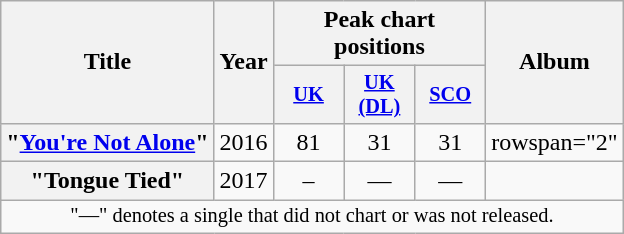<table class="wikitable plainrowheaders" style="text-align:center;">
<tr>
<th scope="col" rowspan="2">Title</th>
<th scope="col" rowspan="2" style="width:1em;">Year</th>
<th scope="col" colspan="3">Peak chart positions</th>
<th scope="col" rowspan="2">Album</th>
</tr>
<tr>
<th scope="col" style="width:3em;font-size:85%;"><a href='#'>UK</a><br></th>
<th scope="col" style="width:3em;font-size:85%;"><a href='#'>UK<br>(DL)</a><br></th>
<th scope="col" style="width:3em;font-size:85%;"><a href='#'>SCO</a><br></th>
</tr>
<tr>
<th scope="row">"<a href='#'>You're Not Alone</a>"</th>
<td>2016</td>
<td>81</td>
<td>31</td>
<td>31</td>
<td>rowspan="2" </td>
</tr>
<tr>
<th scope="row">"Tongue Tied"</th>
<td>2017</td>
<td>–</td>
<td>—</td>
<td>—</td>
</tr>
<tr>
<td colspan="6" style="font-size:85%">"—" denotes a single that did not chart or was not released.</td>
</tr>
</table>
